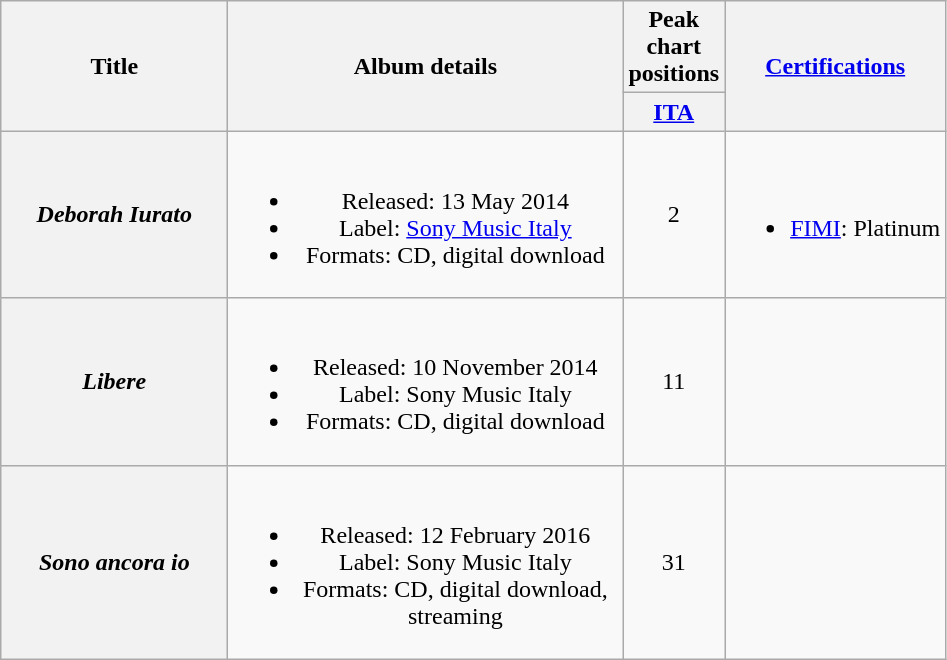<table class="wikitable plainrowheaders" style="text-align:center;">
<tr>
<th rowspan="2" scope="col" style="width:9em;">Title</th>
<th rowspan="2" scope="col" style="width:16em;">Album details</th>
<th colspan="1" scope="col">Peak chart positions</th>
<th rowspan="2" scope="col"><a href='#'>Certifications</a></th>
</tr>
<tr>
<th width="35"><a href='#'>ITA</a></th>
</tr>
<tr>
<th scope="row"><em>Deborah Iurato</em></th>
<td><br><ul><li>Released: 13 May 2014</li><li>Label: <a href='#'>Sony Music Italy</a></li><li>Formats: CD, digital download</li></ul></td>
<td>2</td>
<td><br><ul><li><a href='#'>FIMI</a>: Platinum</li></ul></td>
</tr>
<tr>
<th scope="row"><em>Libere</em></th>
<td><br><ul><li>Released: 10 November 2014</li><li>Label: Sony Music Italy</li><li>Formats: CD, digital download</li></ul></td>
<td>11</td>
<td></td>
</tr>
<tr>
<th scope="row"><em>Sono ancora io</em></th>
<td><br><ul><li>Released: 12 February 2016</li><li>Label: Sony Music Italy</li><li>Formats: CD, digital download, streaming</li></ul></td>
<td>31</td>
<td></td>
</tr>
</table>
